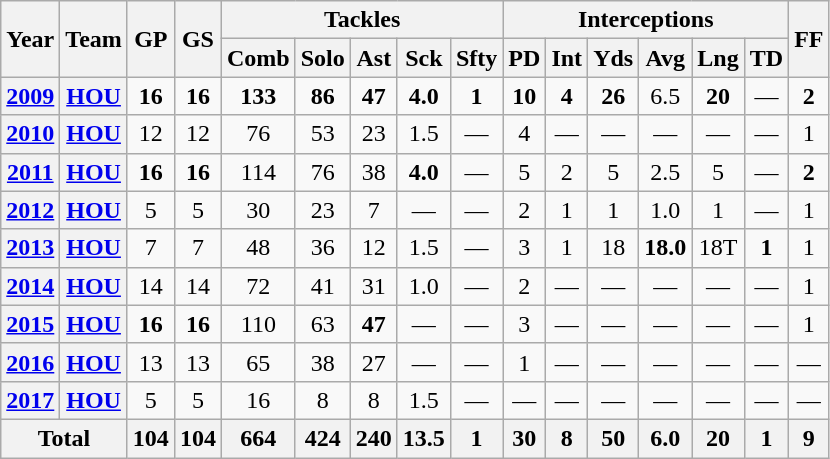<table class="wikitable sortable" style="text-align:center">
<tr>
<th rowspan="2">Year</th>
<th rowspan="2">Team</th>
<th rowspan="2">GP</th>
<th rowspan="2">GS</th>
<th colspan="5">Tackles</th>
<th colspan="6">Interceptions</th>
<th rowspan="2">FF</th>
</tr>
<tr>
<th>Comb</th>
<th>Solo</th>
<th>Ast</th>
<th>Sck</th>
<th>Sfty</th>
<th>PD</th>
<th>Int</th>
<th>Yds</th>
<th>Avg</th>
<th>Lng</th>
<th>TD</th>
</tr>
<tr>
<th><a href='#'>2009</a></th>
<th><a href='#'>HOU</a></th>
<td><strong>16</strong></td>
<td><strong>16</strong></td>
<td><strong>133</strong></td>
<td><strong>86</strong></td>
<td><strong>47</strong></td>
<td><strong>4.0</strong></td>
<td><strong>1</strong></td>
<td><strong>10</strong></td>
<td><strong>4</strong></td>
<td><strong>26</strong></td>
<td>6.5</td>
<td><strong>20</strong></td>
<td>—</td>
<td><strong>2</strong></td>
</tr>
<tr>
<th><a href='#'>2010</a></th>
<th><a href='#'>HOU</a></th>
<td>12</td>
<td>12</td>
<td>76</td>
<td>53</td>
<td>23</td>
<td>1.5</td>
<td>—</td>
<td>4</td>
<td>—</td>
<td>—</td>
<td>—</td>
<td>—</td>
<td>—</td>
<td>1</td>
</tr>
<tr>
<th><a href='#'>2011</a></th>
<th><a href='#'>HOU</a></th>
<td><strong>16</strong></td>
<td><strong>16</strong></td>
<td>114</td>
<td>76</td>
<td>38</td>
<td><strong>4.0</strong></td>
<td>—</td>
<td>5</td>
<td>2</td>
<td>5</td>
<td>2.5</td>
<td>5</td>
<td>—</td>
<td><strong>2</strong></td>
</tr>
<tr>
<th><a href='#'>2012</a></th>
<th><a href='#'>HOU</a></th>
<td>5</td>
<td>5</td>
<td>30</td>
<td>23</td>
<td>7</td>
<td>—</td>
<td>—</td>
<td>2</td>
<td>1</td>
<td>1</td>
<td>1.0</td>
<td>1</td>
<td>—</td>
<td>1</td>
</tr>
<tr>
<th><a href='#'>2013</a></th>
<th><a href='#'>HOU</a></th>
<td>7</td>
<td>7</td>
<td>48</td>
<td>36</td>
<td>12</td>
<td>1.5</td>
<td>—</td>
<td>3</td>
<td>1</td>
<td>18</td>
<td><strong>18.0</strong></td>
<td>18T</td>
<td><strong>1</strong></td>
<td>1</td>
</tr>
<tr>
<th><a href='#'>2014</a></th>
<th><a href='#'>HOU</a></th>
<td>14</td>
<td>14</td>
<td>72</td>
<td>41</td>
<td>31</td>
<td>1.0</td>
<td>—</td>
<td>2</td>
<td>—</td>
<td>—</td>
<td>—</td>
<td>—</td>
<td>—</td>
<td>1</td>
</tr>
<tr>
<th><a href='#'>2015</a></th>
<th><a href='#'>HOU</a></th>
<td><strong>16</strong></td>
<td><strong>16</strong></td>
<td>110</td>
<td>63</td>
<td><strong>47</strong></td>
<td>—</td>
<td>—</td>
<td>3</td>
<td>—</td>
<td>—</td>
<td>—</td>
<td>—</td>
<td>—</td>
<td>1</td>
</tr>
<tr>
<th><a href='#'>2016</a></th>
<th><a href='#'>HOU</a></th>
<td>13</td>
<td>13</td>
<td>65</td>
<td>38</td>
<td>27</td>
<td>—</td>
<td>—</td>
<td>1</td>
<td>—</td>
<td>—</td>
<td>—</td>
<td>—</td>
<td>—</td>
<td>—</td>
</tr>
<tr>
<th><a href='#'>2017</a></th>
<th><a href='#'>HOU</a></th>
<td>5</td>
<td>5</td>
<td>16</td>
<td>8</td>
<td>8</td>
<td>1.5</td>
<td>—</td>
<td>—</td>
<td>—</td>
<td>—</td>
<td>—</td>
<td>—</td>
<td>—</td>
<td>—</td>
</tr>
<tr>
<th colspan="2">Total</th>
<th>104</th>
<th>104</th>
<th>664</th>
<th>424</th>
<th>240</th>
<th>13.5</th>
<th>1</th>
<th>30</th>
<th>8</th>
<th>50</th>
<th>6.0</th>
<th>20</th>
<th>1</th>
<th>9</th>
</tr>
</table>
